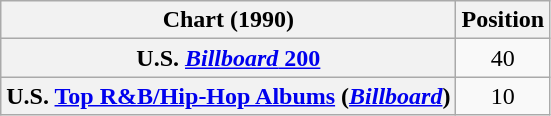<table class="wikitable sortable plainrowheaders">
<tr>
<th scope="col">Chart (1990)</th>
<th scope="col">Position</th>
</tr>
<tr>
<th scope="row">U.S. <a href='#'><em>Billboard</em> 200</a></th>
<td style="text-align:center;">40</td>
</tr>
<tr>
<th scope="row">U.S. <a href='#'>Top R&B/Hip-Hop Albums</a> (<em><a href='#'>Billboard</a></em>)</th>
<td style="text-align:center;">10</td>
</tr>
</table>
